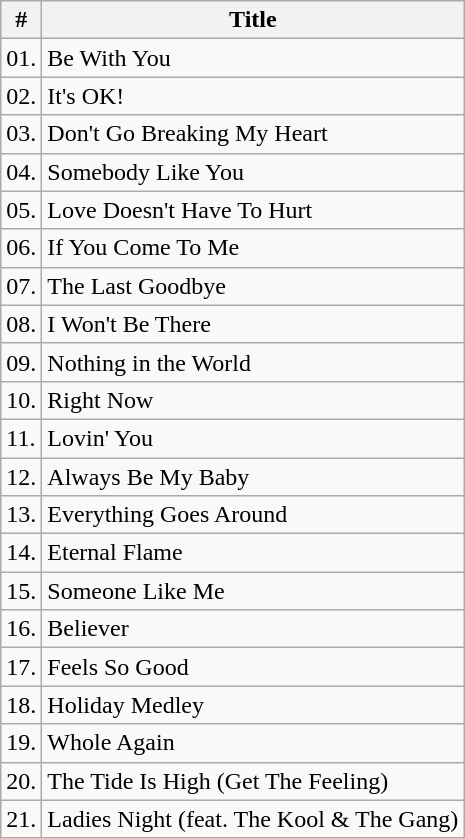<table class="wikitable">
<tr>
<th bgcolor="#ebf5ff">#</th>
<th bgcolor="#ebf5ff">Title</th>
</tr>
<tr>
<td>01.</td>
<td>Be With You</td>
</tr>
<tr>
<td>02.</td>
<td>It's OK!</td>
</tr>
<tr>
<td>03.</td>
<td>Don't Go Breaking My Heart</td>
</tr>
<tr>
<td>04.</td>
<td>Somebody Like You</td>
</tr>
<tr>
<td>05.</td>
<td>Love Doesn't Have To Hurt</td>
</tr>
<tr>
<td>06.</td>
<td>If You Come To Me</td>
</tr>
<tr>
<td>07.</td>
<td>The Last Goodbye</td>
</tr>
<tr>
<td>08.</td>
<td>I Won't Be There</td>
</tr>
<tr>
<td>09.</td>
<td>Nothing in the World</td>
</tr>
<tr>
<td>10.</td>
<td>Right Now</td>
</tr>
<tr>
<td>11.</td>
<td>Lovin' You</td>
</tr>
<tr>
<td>12.</td>
<td>Always Be My Baby</td>
</tr>
<tr>
<td>13.</td>
<td>Everything Goes Around</td>
</tr>
<tr>
<td>14.</td>
<td>Eternal Flame</td>
</tr>
<tr>
<td>15.</td>
<td>Someone Like Me</td>
</tr>
<tr>
<td>16.</td>
<td>Believer</td>
</tr>
<tr>
<td>17.</td>
<td>Feels So Good</td>
</tr>
<tr>
<td>18.</td>
<td>Holiday Medley</td>
</tr>
<tr>
<td>19.</td>
<td>Whole Again</td>
</tr>
<tr>
<td>20.</td>
<td>The Tide Is High (Get The Feeling)</td>
</tr>
<tr>
<td>21.</td>
<td>Ladies Night (feat. The Kool & The Gang)</td>
</tr>
</table>
